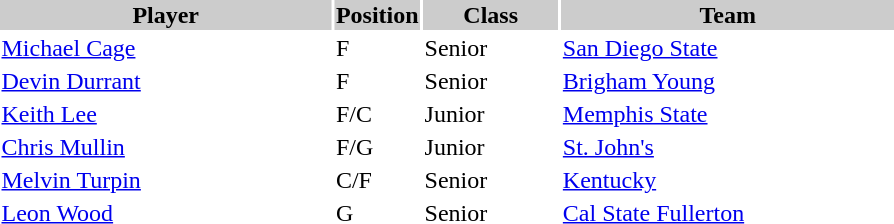<table style="width:600px" "border:'1' 'solid' 'gray'">
<tr>
<th style="background:#CCCCCC;width:40%">Player</th>
<th style="background:#CCCCCC;width:4%">Position</th>
<th style="background:#CCCCCC;width:16%">Class</th>
<th style="background:#CCCCCC;width:40%">Team</th>
</tr>
<tr>
<td><a href='#'>Michael Cage</a></td>
<td>F</td>
<td>Senior</td>
<td><a href='#'>San Diego State</a></td>
</tr>
<tr>
<td><a href='#'>Devin Durrant</a></td>
<td>F</td>
<td>Senior</td>
<td><a href='#'>Brigham Young</a></td>
</tr>
<tr>
<td><a href='#'>Keith Lee</a></td>
<td>F/C</td>
<td>Junior</td>
<td><a href='#'>Memphis State</a></td>
</tr>
<tr>
<td><a href='#'>Chris Mullin</a></td>
<td>F/G</td>
<td>Junior</td>
<td><a href='#'>St. John's</a></td>
</tr>
<tr>
<td><a href='#'>Melvin Turpin</a></td>
<td>C/F</td>
<td>Senior</td>
<td><a href='#'>Kentucky</a></td>
</tr>
<tr>
<td><a href='#'>Leon Wood</a></td>
<td>G</td>
<td>Senior</td>
<td><a href='#'>Cal State Fullerton</a></td>
</tr>
</table>
